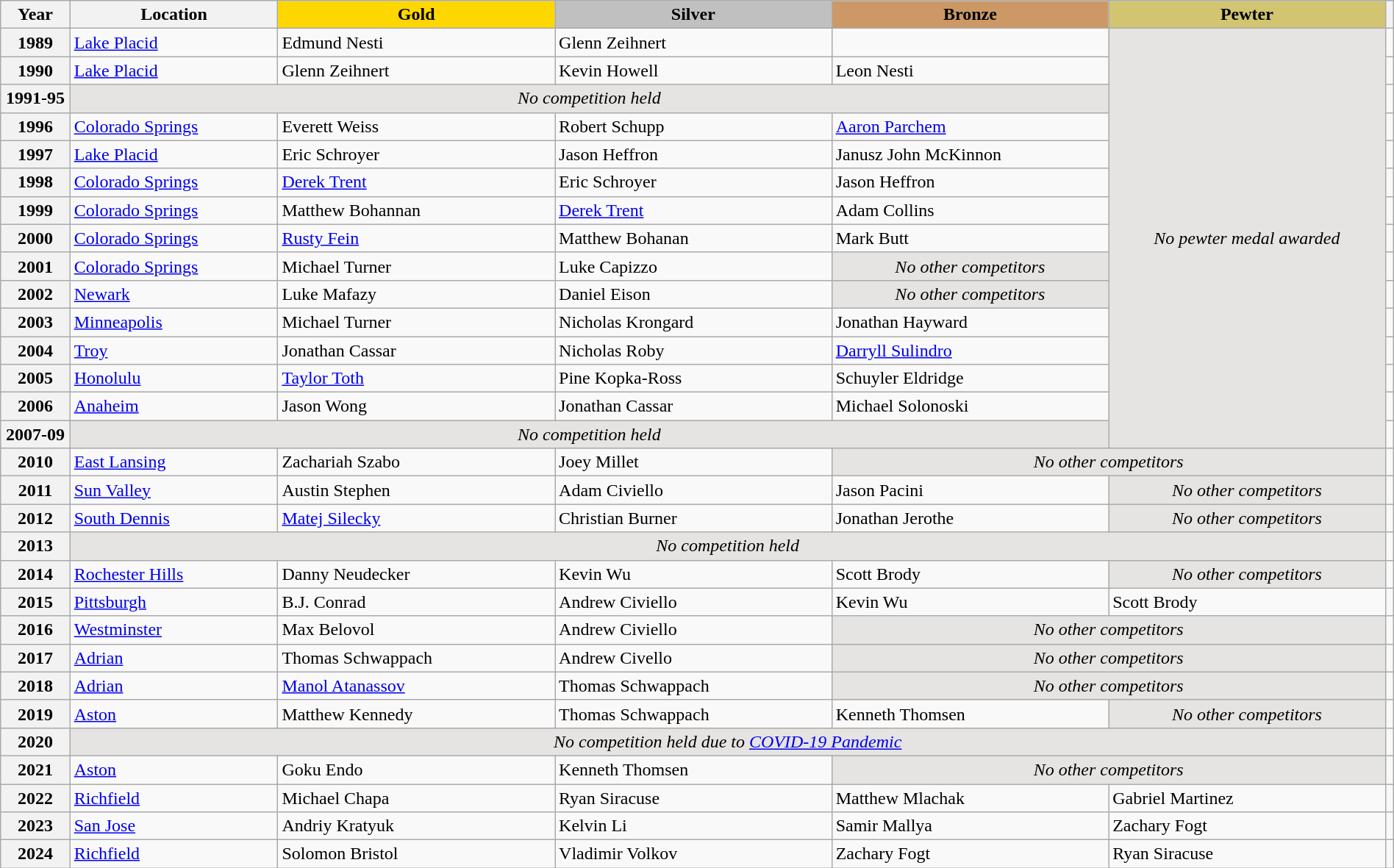<table class="wikitable unsortable" style="text-align:left; width:100%;">
<tr>
<th scope="col" style="text-align:center; width:5%">Year</th>
<th scope="col" style="text-align:center; width:15%">Location</th>
<td scope="col" style="text-align:center; width:20%; background:gold"><strong>Gold</strong></td>
<td scope="col" style="text-align:center; width:20%; background:silver"><strong>Silver</strong></td>
<td scope="col" style="text-align:center; width:20%; background:#c96"><strong>Bronze</strong></td>
<td scope="col" style="text-align:center; width:20%; background:#d1c571"><strong>Pewter</strong></td>
<th scope="col" style="text-align:center"></th>
</tr>
<tr>
<th scope="row">1989</th>
<td><a href='#'>Lake Placid</a></td>
<td>Edmund Nesti</td>
<td>Glenn Zeihnert</td>
<td></td>
<td rowspan="15" align="center" bgcolor="e5e4e2"><em>No pewter medal awarded</em></td>
<td></td>
</tr>
<tr>
<th scope="row">1990</th>
<td><a href='#'>Lake Placid</a></td>
<td>Glenn Zeihnert</td>
<td>Kevin Howell</td>
<td>Leon Nesti</td>
<td></td>
</tr>
<tr>
<th scope="row">1991-95</th>
<td colspan="4" align="center" bgcolor="e5e4e2"><em>No competition held</em></td>
<td></td>
</tr>
<tr>
<th scope="row">1996</th>
<td><a href='#'>Colorado Springs</a></td>
<td>Everett Weiss</td>
<td>Robert Schupp</td>
<td><a href='#'>Aaron Parchem</a></td>
<td></td>
</tr>
<tr>
<th scope="row">1997</th>
<td><a href='#'>Lake Placid</a></td>
<td>Eric Schroyer</td>
<td>Jason Heffron</td>
<td>Janusz John McKinnon</td>
<td></td>
</tr>
<tr>
<th scope="row">1998</th>
<td><a href='#'>Colorado Springs</a></td>
<td><a href='#'>Derek Trent</a></td>
<td>Eric Schroyer</td>
<td>Jason Heffron</td>
<td></td>
</tr>
<tr>
<th scope="row">1999</th>
<td><a href='#'>Colorado Springs</a></td>
<td>Matthew Bohannan</td>
<td><a href='#'>Derek Trent</a></td>
<td>Adam Collins</td>
<td></td>
</tr>
<tr>
<th scope="row">2000</th>
<td><a href='#'>Colorado Springs</a></td>
<td><a href='#'>Rusty Fein</a></td>
<td>Matthew Bohanan</td>
<td>Mark Butt</td>
<td></td>
</tr>
<tr>
<th scope="row">2001</th>
<td><a href='#'>Colorado Springs</a></td>
<td>Michael Turner</td>
<td>Luke Capizzo</td>
<td align="center" bgcolor="e5e4e2"><em>No other competitors</em></td>
<td></td>
</tr>
<tr>
<th scope="row">2002</th>
<td><a href='#'>Newark</a></td>
<td>Luke Mafazy</td>
<td>Daniel Eison</td>
<td align="center" bgcolor="e5e4e2"><em>No other competitors</em></td>
<td></td>
</tr>
<tr>
<th scope="row">2003</th>
<td><a href='#'>Minneapolis</a></td>
<td>Michael Turner</td>
<td>Nicholas Krongard</td>
<td>Jonathan Hayward</td>
<td></td>
</tr>
<tr>
<th scope="row">2004</th>
<td><a href='#'>Troy</a></td>
<td>Jonathan Cassar</td>
<td>Nicholas Roby</td>
<td><a href='#'>Darryll Sulindro</a></td>
<td></td>
</tr>
<tr>
<th scope="row">2005</th>
<td><a href='#'>Honolulu</a></td>
<td><a href='#'>Taylor Toth</a></td>
<td>Pine Kopka-Ross</td>
<td>Schuyler Eldridge</td>
<td></td>
</tr>
<tr>
<th scope="row">2006</th>
<td><a href='#'>Anaheim</a></td>
<td>Jason Wong</td>
<td>Jonathan Cassar</td>
<td>Michael Solonoski</td>
<td></td>
</tr>
<tr>
<th scope="row">2007-09</th>
<td colspan="4" align="center" bgcolor="e5e4e2"><em>No competition held</em></td>
<td></td>
</tr>
<tr>
<th scope="row">2010</th>
<td><a href='#'>East Lansing</a></td>
<td>Zachariah Szabo</td>
<td>Joey Millet</td>
<td colspan=2 align="center" bgcolor="e5e4e2"><em>No other competitors</em></td>
<td></td>
</tr>
<tr>
<th scope="row">2011</th>
<td><a href='#'>Sun Valley</a></td>
<td>Austin Stephen</td>
<td>Adam Civiello</td>
<td>Jason Pacini</td>
<td align="center" bgcolor="e5e4e2"><em>No other competitors</em></td>
<td></td>
</tr>
<tr>
<th scope="row">2012</th>
<td><a href='#'>South Dennis</a></td>
<td><a href='#'>Matej Silecky</a></td>
<td>Christian Burner</td>
<td>Jonathan Jerothe</td>
<td align="center" bgcolor="e5e4e2"><em>No other competitors</em></td>
<td></td>
</tr>
<tr>
<th scope="row">2013</th>
<td colspan="5" align="center" bgcolor="e5e4e2"><em>No competition held</em></td>
<td></td>
</tr>
<tr>
<th scope="row">2014</th>
<td><a href='#'>Rochester Hills</a></td>
<td>Danny Neudecker</td>
<td>Kevin Wu</td>
<td>Scott Brody</td>
<td align="center" bgcolor="e5e4e2"><em>No other competitors</em></td>
<td></td>
</tr>
<tr>
<th scope="row">2015</th>
<td><a href='#'>Pittsburgh</a></td>
<td>B.J. Conrad</td>
<td>Andrew Civiello</td>
<td>Kevin Wu</td>
<td>Scott Brody</td>
<td></td>
</tr>
<tr>
<th scope="row">2016</th>
<td><a href='#'>Westminster</a></td>
<td>Max Belovol</td>
<td>Andrew Civiello</td>
<td colspan=2 align="center" bgcolor="e5e4e2"><em>No other competitors</em></td>
<td></td>
</tr>
<tr>
<th scope="row">2017</th>
<td><a href='#'>Adrian</a></td>
<td>Thomas Schwappach</td>
<td>Andrew Civello</td>
<td colspan="2" align="center" bgcolor="e5e4e2"><em>No other competitors</em></td>
<td></td>
</tr>
<tr>
<th scope="row">2018</th>
<td><a href='#'>Adrian</a></td>
<td><a href='#'>Manol Atanassov</a></td>
<td>Thomas Schwappach</td>
<td colspan=2 align="center" bgcolor="e5e4e2"><em>No other competitors</em></td>
<td></td>
</tr>
<tr>
<th scope="row">2019</th>
<td><a href='#'>Aston</a></td>
<td>Matthew Kennedy</td>
<td>Thomas Schwappach</td>
<td>Kenneth Thomsen</td>
<td align="center" bgcolor="e5e4e2"><em>No other competitors</em></td>
<td></td>
</tr>
<tr>
<th scope="row">2020</th>
<td colspan="5" align="center" bgcolor="e5e4e2"><em>No competition held due to <a href='#'>COVID-19 Pandemic</a></em></td>
<td></td>
</tr>
<tr>
<th scope="row">2021</th>
<td><a href='#'>Aston</a></td>
<td>Goku Endo</td>
<td>Kenneth Thomsen</td>
<td colspan=2 align="center" bgcolor="e5e4e2"><em>No other competitors</em></td>
<td></td>
</tr>
<tr>
<th scope="row">2022</th>
<td><a href='#'>Richfield</a></td>
<td>Michael Chapa</td>
<td>Ryan Siracuse</td>
<td>Matthew Mlachak</td>
<td>Gabriel Martinez</td>
<td></td>
</tr>
<tr>
<th scope="row">2023</th>
<td><a href='#'>San Jose</a></td>
<td>Andriy Kratyuk</td>
<td>Kelvin Li</td>
<td>Samir Mallya</td>
<td>Zachary Fogt</td>
<td></td>
</tr>
<tr>
<th scope="row">2024</th>
<td><a href='#'>Richfield</a></td>
<td>Solomon Bristol</td>
<td>Vladimir Volkov</td>
<td>Zachary Fogt</td>
<td>Ryan Siracuse</td>
<td></td>
</tr>
</table>
